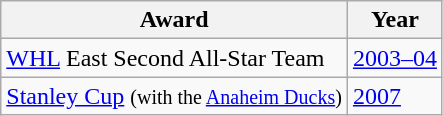<table class="wikitable" border="1">
<tr>
<th>Award</th>
<th>Year</th>
</tr>
<tr>
<td><a href='#'>WHL</a> East Second All-Star Team</td>
<td><a href='#'>2003–04</a></td>
</tr>
<tr>
<td><a href='#'>Stanley Cup</a> <small>(with the <a href='#'>Anaheim Ducks</a>)</small></td>
<td><a href='#'>2007</a></td>
</tr>
</table>
